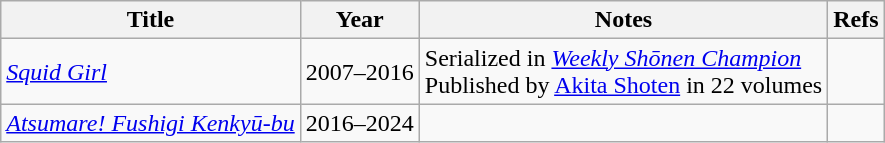<table class="wikitable sortable">
<tr>
<th>Title</th>
<th>Year</th>
<th>Notes</th>
<th>Refs</th>
</tr>
<tr>
<td><em><a href='#'>Squid Girl</a></em></td>
<td>2007–2016</td>
<td>Serialized in <em><a href='#'>Weekly Shōnen Champion</a></em><br>Published by <a href='#'>Akita Shoten</a> in 22 volumes</td>
<td></td>
</tr>
<tr>
<td><em><a href='#'>Atsumare! Fushigi Kenkyū-bu</a></em></td>
<td>2016–2024</td>
<td></td>
<td></td>
</tr>
</table>
